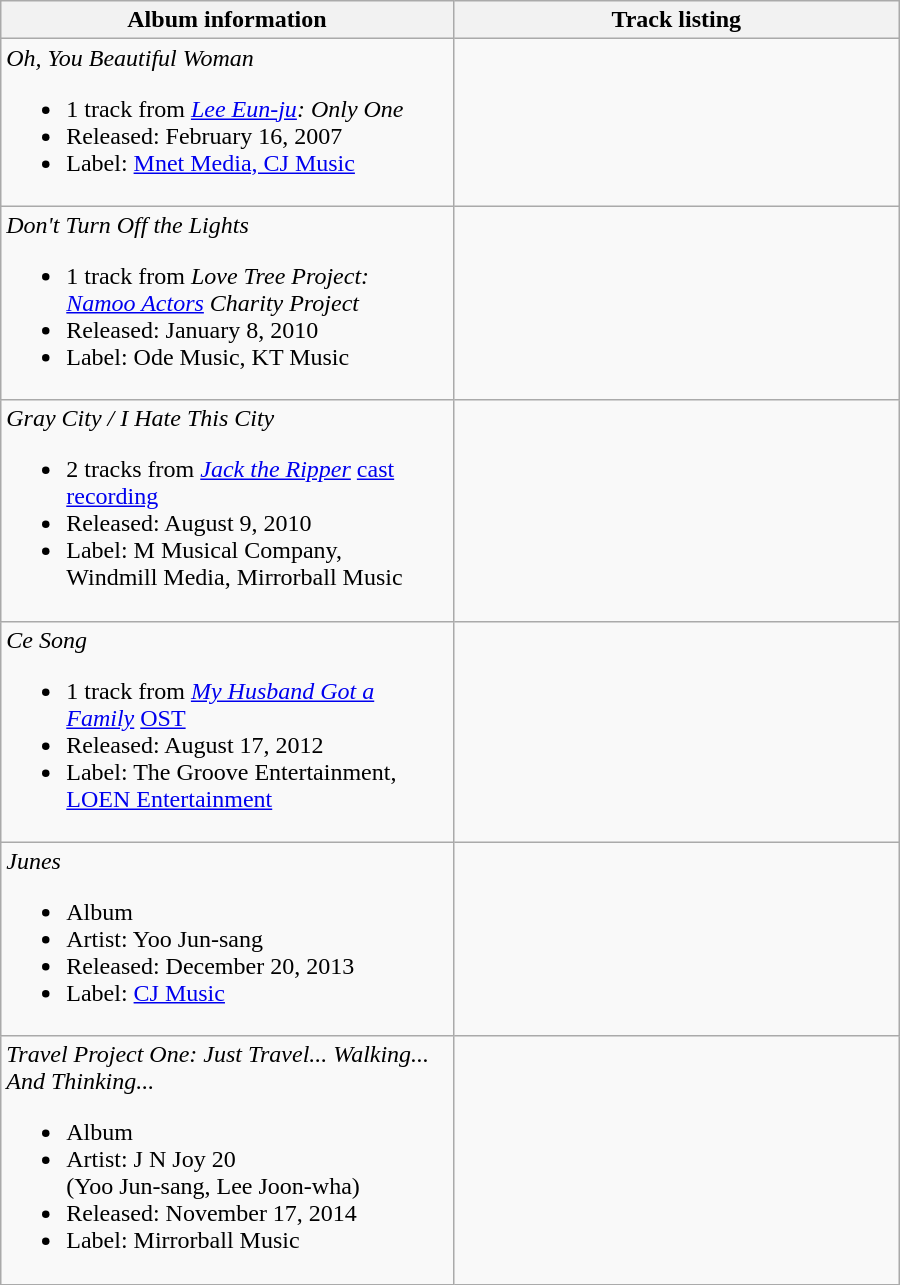<table class="wikitable" style="width:600px">
<tr>
<th>Album information</th>
<th align="center" width="290px">Track listing</th>
</tr>
<tr>
<td><em>Oh, You Beautiful Woman</em><br><ul><li>1 track from <em><a href='#'>Lee Eun-ju</a>: Only One</em></li><li>Released: February 16, 2007</li><li>Label: <a href='#'>Mnet Media, CJ Music</a></li></ul></td>
<td style="font-size: 85%"></td>
</tr>
<tr>
<td><em>Don't Turn Off the Lights</em><br><ul><li>1 track from <em>Love Tree Project: <br> <a href='#'>Namoo Actors</a> Charity Project</em></li><li>Released: January 8, 2010</li><li>Label: Ode Music, KT Music</li></ul></td>
<td style="font-size: 85%"></td>
</tr>
<tr>
<td><em>Gray City / I Hate This City</em><br><ul><li>2 tracks from <em><a href='#'>Jack the Ripper</a></em> <a href='#'>cast recording</a></li><li>Released: August 9, 2010</li><li>Label: M Musical Company, <br> Windmill Media, Mirrorball Music</li></ul></td>
<td style="font-size: 85%"></td>
</tr>
<tr>
<td><em>Ce Song</em><br><ul><li>1 track from <em><a href='#'>My Husband Got a Family</a></em> <a href='#'>OST</a></li><li>Released: August 17, 2012</li><li>Label: The Groove Entertainment, <br> <a href='#'>LOEN Entertainment</a></li></ul></td>
<td style="font-size: 85%"></td>
</tr>
<tr>
<td><em>Junes</em><br><ul><li>Album</li><li>Artist: Yoo Jun-sang</li><li>Released: December 20, 2013</li><li>Label: <a href='#'>CJ Music</a></li></ul></td>
<td style="font-size: 85%"></td>
</tr>
<tr>
<td><em>Travel Project One: Just Travel... Walking... And Thinking...</em><br><ul><li>Album</li><li>Artist: J N Joy 20 <br> (Yoo Jun-sang, Lee Joon-wha)</li><li>Released: November 17, 2014</li><li>Label: Mirrorball Music</li></ul></td>
<td style="font-size: 85%"></td>
</tr>
</table>
